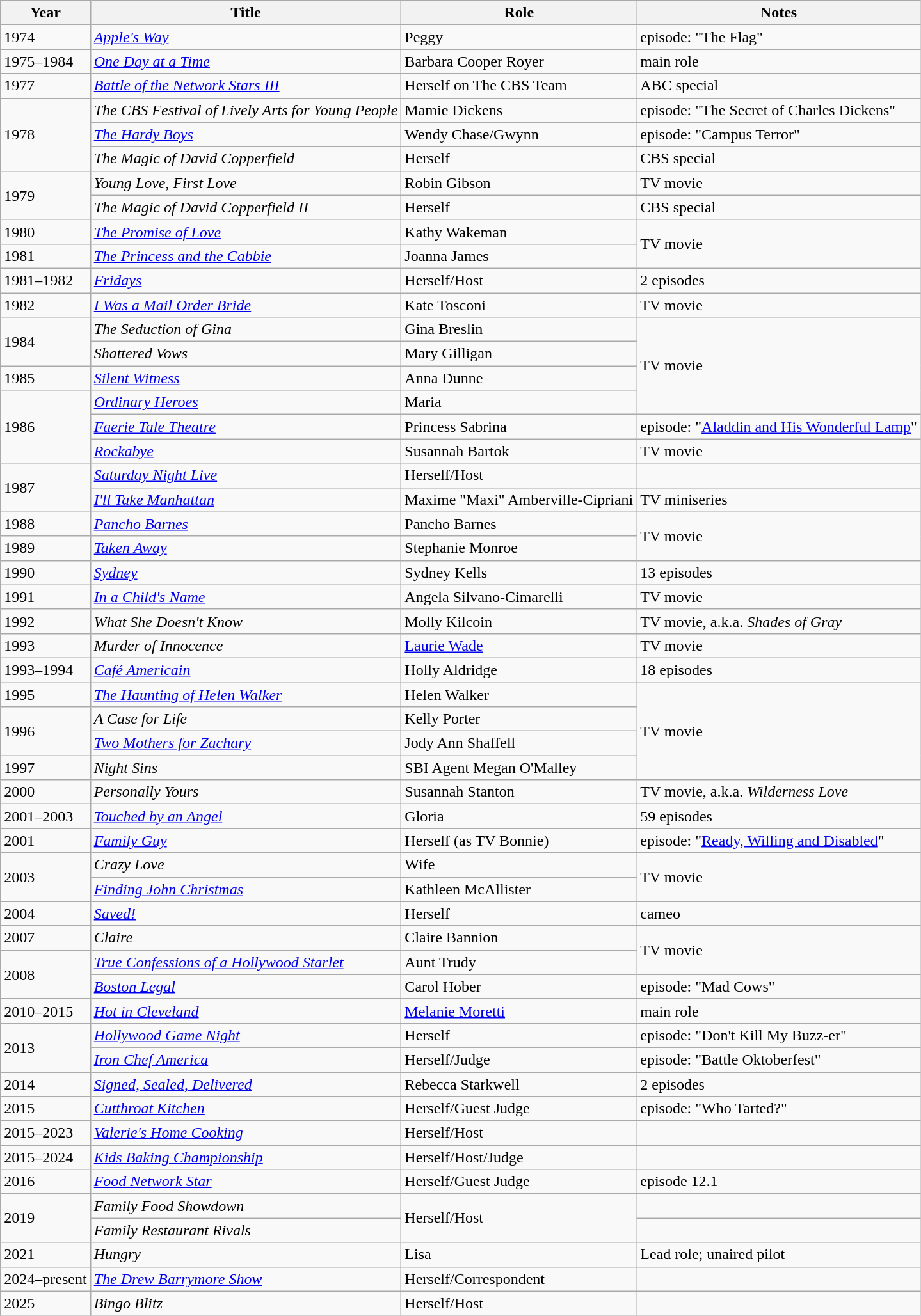<table class="wikitable sortable">
<tr>
<th>Year</th>
<th>Title</th>
<th>Role</th>
<th class="unsortable">Notes</th>
</tr>
<tr>
<td>1974</td>
<td><em><a href='#'>Apple's Way</a></em></td>
<td>Peggy</td>
<td>episode: "The Flag"</td>
</tr>
<tr>
<td>1975–1984</td>
<td><em><a href='#'>One Day at a Time</a></em></td>
<td>Barbara Cooper Royer</td>
<td>main role</td>
</tr>
<tr>
<td>1977</td>
<td><em><a href='#'>Battle of the Network Stars III</a></em></td>
<td>Herself on The CBS Team</td>
<td>ABC special</td>
</tr>
<tr>
<td rowspan="3">1978</td>
<td><em>The CBS Festival of Lively Arts for Young People</em></td>
<td>Mamie Dickens</td>
<td>episode: "The Secret of Charles Dickens"</td>
</tr>
<tr>
<td><em><a href='#'>The Hardy Boys</a></em></td>
<td>Wendy Chase/Gwynn</td>
<td>episode: "Campus Terror"</td>
</tr>
<tr>
<td><em>The Magic of David Copperfield</em></td>
<td>Herself</td>
<td>CBS special</td>
</tr>
<tr>
<td rowspan="2">1979</td>
<td><em>Young Love, First Love</em></td>
<td>Robin Gibson</td>
<td>TV movie</td>
</tr>
<tr>
<td><em>The Magic of David Copperfield II</em></td>
<td>Herself</td>
<td>CBS special</td>
</tr>
<tr>
<td>1980</td>
<td><em><a href='#'>The Promise of Love</a></em></td>
<td>Kathy Wakeman</td>
<td rowspan="2">TV movie</td>
</tr>
<tr>
<td>1981</td>
<td><em><a href='#'>The Princess and the Cabbie</a></em></td>
<td>Joanna James</td>
</tr>
<tr>
<td>1981–1982</td>
<td><em><a href='#'>Fridays</a></em></td>
<td>Herself/Host</td>
<td>2 episodes</td>
</tr>
<tr>
<td>1982</td>
<td><em><a href='#'>I Was a Mail Order Bride</a></em></td>
<td>Kate Tosconi</td>
<td>TV movie</td>
</tr>
<tr>
<td rowspan="2">1984</td>
<td><em>The Seduction of Gina</em></td>
<td>Gina Breslin</td>
<td rowspan="4">TV movie</td>
</tr>
<tr>
<td><em>Shattered Vows</em></td>
<td>Mary Gilligan</td>
</tr>
<tr>
<td>1985</td>
<td><em><a href='#'>Silent Witness</a></em></td>
<td>Anna Dunne</td>
</tr>
<tr>
<td rowspan="3">1986</td>
<td><em><a href='#'>Ordinary Heroes</a></em></td>
<td>Maria</td>
</tr>
<tr>
<td><em><a href='#'>Faerie Tale Theatre</a></em></td>
<td>Princess Sabrina</td>
<td>episode: "<a href='#'>Aladdin and His Wonderful Lamp</a>"</td>
</tr>
<tr>
<td><em><a href='#'>Rockabye</a></em></td>
<td>Susannah Bartok</td>
<td>TV movie</td>
</tr>
<tr>
<td rowspan="2">1987</td>
<td><em><a href='#'>Saturday Night Live</a></em></td>
<td>Herself/Host</td>
<td></td>
</tr>
<tr>
<td><em><a href='#'>I'll Take Manhattan</a></em></td>
<td>Maxime "Maxi" Amberville-Cipriani</td>
<td>TV miniseries</td>
</tr>
<tr>
<td>1988</td>
<td><em><a href='#'>Pancho Barnes</a></em></td>
<td>Pancho Barnes</td>
<td rowspan="2">TV movie</td>
</tr>
<tr>
<td>1989</td>
<td><em><a href='#'>Taken Away</a></em></td>
<td>Stephanie Monroe</td>
</tr>
<tr>
<td>1990</td>
<td><em><a href='#'>Sydney</a></em></td>
<td>Sydney Kells</td>
<td>13 episodes</td>
</tr>
<tr>
<td>1991</td>
<td><em><a href='#'>In a Child's Name</a></em></td>
<td>Angela Silvano-Cimarelli</td>
<td>TV movie</td>
</tr>
<tr>
<td>1992</td>
<td><em>What She Doesn't Know</em></td>
<td>Molly Kilcoin</td>
<td>TV movie, a.k.a. <em>Shades of Gray</em></td>
</tr>
<tr>
<td>1993</td>
<td><em>Murder of Innocence</em></td>
<td><a href='#'>Laurie Wade</a></td>
<td>TV movie</td>
</tr>
<tr>
<td>1993–1994</td>
<td><em><a href='#'>Café Americain</a></em></td>
<td>Holly Aldridge</td>
<td>18 episodes</td>
</tr>
<tr>
<td>1995</td>
<td><em><a href='#'>The Haunting of Helen Walker</a></em></td>
<td>Helen Walker</td>
<td rowspan="4">TV movie</td>
</tr>
<tr>
<td rowspan="2">1996</td>
<td><em>A Case for Life</em></td>
<td>Kelly Porter</td>
</tr>
<tr>
<td><em><a href='#'>Two Mothers for Zachary</a></em></td>
<td>Jody Ann Shaffell</td>
</tr>
<tr>
<td>1997</td>
<td><em>Night Sins</em></td>
<td>SBI Agent Megan O'Malley</td>
</tr>
<tr>
<td>2000</td>
<td><em>Personally Yours</em></td>
<td>Susannah Stanton</td>
<td>TV movie, a.k.a. <em>Wilderness Love</em></td>
</tr>
<tr>
<td>2001–2003</td>
<td><em><a href='#'>Touched by an Angel</a></em></td>
<td>Gloria</td>
<td>59 episodes</td>
</tr>
<tr>
<td>2001</td>
<td><em><a href='#'>Family Guy</a></em></td>
<td>Herself (as TV Bonnie)</td>
<td>episode: "<a href='#'>Ready, Willing and Disabled</a>"</td>
</tr>
<tr>
<td rowspan="2">2003</td>
<td><em>Crazy Love</em></td>
<td>Wife</td>
<td rowspan="2">TV movie</td>
</tr>
<tr>
<td><em><a href='#'>Finding John Christmas</a></em></td>
<td>Kathleen McAllister</td>
</tr>
<tr>
<td>2004</td>
<td><em><a href='#'>Saved!</a></em></td>
<td>Herself</td>
<td>cameo</td>
</tr>
<tr>
<td>2007</td>
<td><em>Claire</em></td>
<td>Claire Bannion</td>
<td rowspan="2">TV movie</td>
</tr>
<tr>
<td rowspan="2">2008</td>
<td><em><a href='#'>True Confessions of a Hollywood Starlet</a></em></td>
<td>Aunt Trudy</td>
</tr>
<tr>
<td><em><a href='#'>Boston Legal</a></em></td>
<td>Carol Hober</td>
<td>episode: "Mad Cows"</td>
</tr>
<tr>
<td>2010–2015</td>
<td><em><a href='#'>Hot in Cleveland</a></em></td>
<td><a href='#'>Melanie Moretti</a></td>
<td>main role</td>
</tr>
<tr>
<td rowspan="2">2013</td>
<td><em><a href='#'>Hollywood Game Night</a></em></td>
<td>Herself</td>
<td>episode: "Don't Kill My Buzz-er"</td>
</tr>
<tr>
<td><em><a href='#'>Iron Chef America</a></em></td>
<td>Herself/Judge</td>
<td>episode: "Battle Oktoberfest"</td>
</tr>
<tr>
<td>2014</td>
<td><em><a href='#'>Signed, Sealed, Delivered</a></em></td>
<td>Rebecca Starkwell</td>
<td>2 episodes</td>
</tr>
<tr>
<td>2015</td>
<td><em><a href='#'>Cutthroat Kitchen</a></em></td>
<td>Herself/Guest Judge</td>
<td>episode: "Who Tarted?"</td>
</tr>
<tr>
<td>2015–2023</td>
<td><em><a href='#'>Valerie's Home Cooking</a></em></td>
<td>Herself/Host</td>
<td></td>
</tr>
<tr>
<td>2015–2024</td>
<td><em><a href='#'>Kids Baking Championship</a></em></td>
<td>Herself/Host/Judge</td>
<td></td>
</tr>
<tr>
<td>2016</td>
<td><em><a href='#'>Food Network Star</a></em></td>
<td>Herself/Guest Judge</td>
<td>episode 12.1</td>
</tr>
<tr>
<td rowspan="2">2019</td>
<td><em>Family Food Showdown</em></td>
<td rowspan="2">Herself/Host</td>
<td></td>
</tr>
<tr>
<td><em>Family Restaurant Rivals</em></td>
<td></td>
</tr>
<tr>
<td>2021</td>
<td><em>Hungry</em></td>
<td>Lisa</td>
<td>Lead role; unaired pilot</td>
</tr>
<tr>
<td>2024–present</td>
<td><em><a href='#'>The Drew Barrymore Show</a></em></td>
<td>Herself/Correspondent</td>
<td></td>
</tr>
<tr>
<td>2025</td>
<td><em>Bingo Blitz</em></td>
<td>Herself/Host</td>
<td></td>
</tr>
</table>
